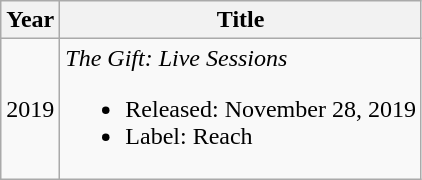<table class="wikitable">
<tr>
<th>Year</th>
<th>Title</th>
</tr>
<tr>
<td>2019</td>
<td><em>The Gift: Live Sessions</em><br><ul><li>Released: November 28, 2019</li><li>Label: Reach</li></ul></td>
</tr>
</table>
